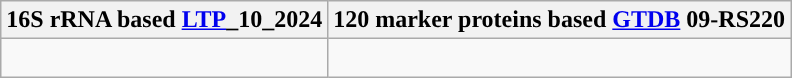<table class="wikitable">
<tr>
<th colspan=1>16S rRNA based <a href='#'>LTP</a>_10_2024</th>
<th colspan=1>120 marker proteins based <a href='#'>GTDB</a> 09-RS220</th>
</tr>
<tr>
<td style="vertical-align:top"><br></td>
<td><br></td>
</tr>
</table>
